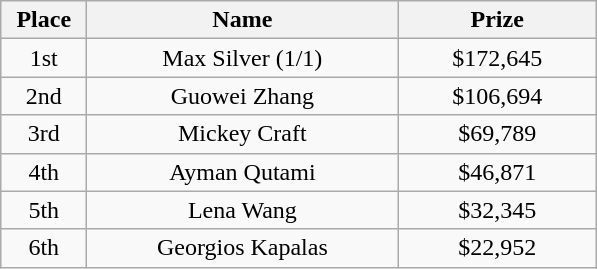<table class="wikitable">
<tr>
<th width="50">Place</th>
<th width="200">Name</th>
<th width="125">Prize</th>
</tr>
<tr>
<td align = "center">1st</td>
<td align = "center">Max Silver (1/1)</td>
<td align = "center">$172,645</td>
</tr>
<tr>
<td align = "center">2nd</td>
<td align = "center">Guowei Zhang</td>
<td align = "center">$106,694</td>
</tr>
<tr>
<td align = "center">3rd</td>
<td align = "center">Mickey Craft</td>
<td align = "center">$69,789</td>
</tr>
<tr>
<td align = "center">4th</td>
<td align = "center">Ayman Qutami</td>
<td align = "center">$46,871</td>
</tr>
<tr>
<td align = "center">5th</td>
<td align = "center">Lena Wang</td>
<td align = "center">$32,345</td>
</tr>
<tr>
<td align = "center">6th</td>
<td align = "center">Georgios Kapalas</td>
<td align = "center">$22,952</td>
</tr>
</table>
